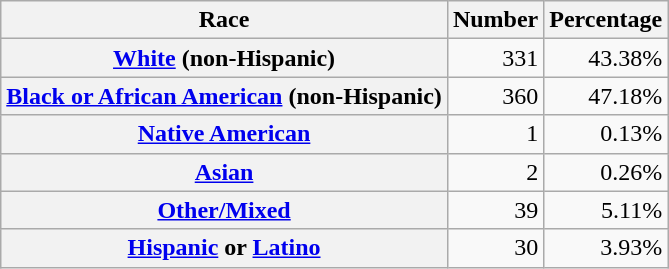<table class="wikitable" style="text-align:right">
<tr>
<th scope="col">Race</th>
<th scope="col">Number</th>
<th scope="col">Percentage</th>
</tr>
<tr>
<th scope="row"><a href='#'>White</a> (non-Hispanic)</th>
<td>331</td>
<td>43.38%</td>
</tr>
<tr>
<th scope="row"><a href='#'>Black or African American</a> (non-Hispanic)</th>
<td>360</td>
<td>47.18%</td>
</tr>
<tr>
<th scope="row"><a href='#'>Native American</a></th>
<td>1</td>
<td>0.13%</td>
</tr>
<tr>
<th scope="row"><a href='#'>Asian</a></th>
<td>2</td>
<td>0.26%</td>
</tr>
<tr>
<th scope="row"><a href='#'>Other/Mixed</a></th>
<td>39</td>
<td>5.11%</td>
</tr>
<tr>
<th scope="row"><a href='#'>Hispanic</a> or <a href='#'>Latino</a></th>
<td>30</td>
<td>3.93%</td>
</tr>
</table>
